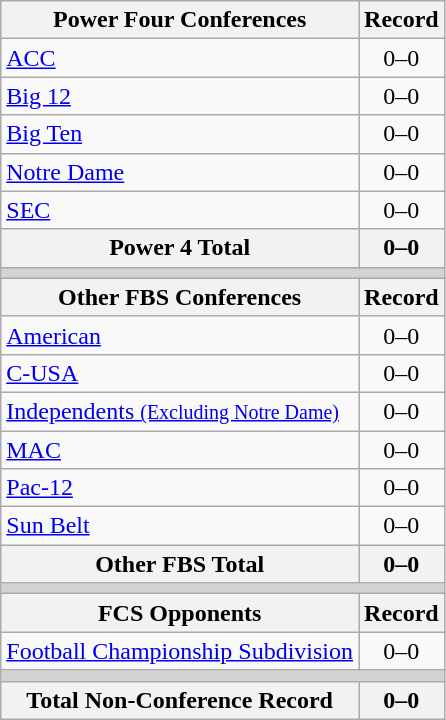<table class="wikitable">
<tr>
<th>Power Four Conferences</th>
<th>Record</th>
</tr>
<tr>
<td><a href='#'>ACC</a></td>
<td align=center>0–0</td>
</tr>
<tr>
<td><a href='#'>Big 12</a></td>
<td align=center>0–0</td>
</tr>
<tr>
<td><a href='#'>Big Ten</a></td>
<td align=center>0–0</td>
</tr>
<tr>
<td><a href='#'>Notre Dame</a></td>
<td align=center>0–0</td>
</tr>
<tr>
<td><a href='#'>SEC</a></td>
<td align=center>0–0</td>
</tr>
<tr>
<th>Power 4 Total</th>
<th>0–0</th>
</tr>
<tr>
<th colspan="2" style="background:lightgrey;"></th>
</tr>
<tr>
<th>Other FBS Conferences</th>
<th>Record</th>
</tr>
<tr>
<td><a href='#'>American</a></td>
<td align=center>0–0</td>
</tr>
<tr>
<td><a href='#'>C-USA</a></td>
<td align=center>0–0</td>
</tr>
<tr>
<td><a href='#'>Independents <small>(Excluding Notre Dame)</small></a></td>
<td align=center>0–0</td>
</tr>
<tr>
<td><a href='#'>MAC</a></td>
<td align=center>0–0</td>
</tr>
<tr>
<td><a href='#'>Pac-12</a></td>
<td align=center>0–0</td>
</tr>
<tr>
<td><a href='#'>Sun Belt</a></td>
<td align=center>0–0</td>
</tr>
<tr>
<th>Other FBS Total</th>
<th>0–0</th>
</tr>
<tr>
<th colspan="2" style="background:lightgrey;"></th>
</tr>
<tr>
<th>FCS Opponents</th>
<th>Record</th>
</tr>
<tr>
<td><a href='#'>Football Championship Subdivision</a></td>
<td align=center>0–0</td>
</tr>
<tr>
<th colspan="2" style="background:lightgrey;"></th>
</tr>
<tr>
<th>Total Non-Conference Record</th>
<th>0–0</th>
</tr>
</table>
